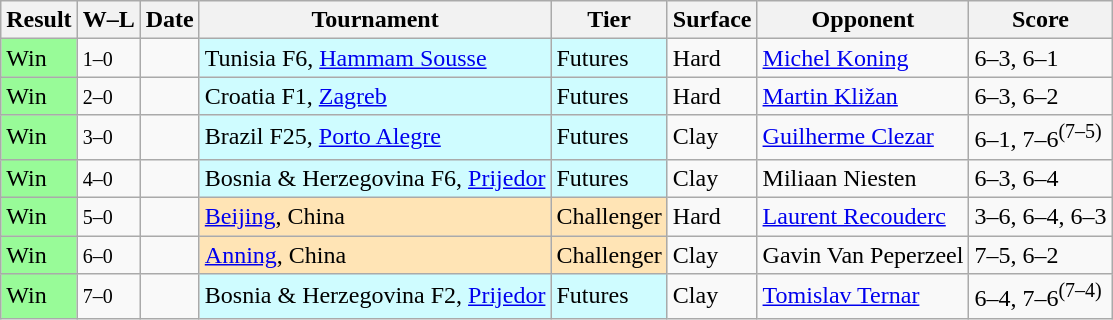<table class="sortable wikitable">
<tr>
<th>Result</th>
<th class="unsortable">W–L</th>
<th>Date</th>
<th>Tournament</th>
<th>Tier</th>
<th>Surface</th>
<th>Opponent</th>
<th class="unsortable">Score</th>
</tr>
<tr>
<td bgcolor=98FB98>Win</td>
<td><small>1–0</small></td>
<td></td>
<td style="background:#cffcff;">Tunisia F6, <a href='#'>Hammam Sousse</a></td>
<td style="background:#cffcff;">Futures</td>
<td>Hard</td>
<td> <a href='#'>Michel Koning</a></td>
<td>6–3, 6–1</td>
</tr>
<tr>
<td bgcolor=98FB98>Win</td>
<td><small>2–0</small></td>
<td></td>
<td style="background:#cffcff;">Croatia F1, <a href='#'>Zagreb</a></td>
<td style="background:#cffcff;">Futures</td>
<td>Hard</td>
<td> <a href='#'>Martin Kližan</a></td>
<td>6–3, 6–2</td>
</tr>
<tr>
<td bgcolor=98FB98>Win</td>
<td><small>3–0</small></td>
<td></td>
<td style="background:#cffcff;">Brazil F25, <a href='#'>Porto Alegre</a></td>
<td style="background:#cffcff;">Futures</td>
<td>Clay</td>
<td> <a href='#'>Guilherme Clezar</a></td>
<td>6–1, 7–6<sup>(7–5)</sup></td>
</tr>
<tr>
<td bgcolor=98FB98>Win</td>
<td><small>4–0</small></td>
<td></td>
<td style="background:#cffcff;">Bosnia & Herzegovina F6, <a href='#'>Prijedor</a></td>
<td style="background:#cffcff;">Futures</td>
<td>Clay</td>
<td> Miliaan Niesten</td>
<td>6–3, 6–4</td>
</tr>
<tr>
<td bgcolor=98FB98>Win</td>
<td><small>5–0</small></td>
<td><a href='#'></a></td>
<td style="background:moccasin;"><a href='#'>Beijing</a>, China</td>
<td style="background:moccasin;">Challenger</td>
<td>Hard</td>
<td> <a href='#'>Laurent Recouderc</a></td>
<td>3–6, 6–4, 6–3</td>
</tr>
<tr>
<td bgcolor=98FB98>Win</td>
<td><small>6–0</small></td>
<td><a href='#'></a></td>
<td style="background:moccasin;"><a href='#'>Anning</a>, China</td>
<td style="background:moccasin;">Challenger</td>
<td>Clay</td>
<td> Gavin Van Peperzeel</td>
<td>7–5, 6–2</td>
</tr>
<tr>
<td bgcolor=98FB98>Win</td>
<td><small>7–0</small></td>
<td></td>
<td style="background:#cffcff;">Bosnia & Herzegovina F2, <a href='#'>Prijedor</a></td>
<td style="background:#cffcff;">Futures</td>
<td>Clay</td>
<td> <a href='#'>Tomislav Ternar</a></td>
<td>6–4, 7–6<sup>(7–4)</sup></td>
</tr>
</table>
